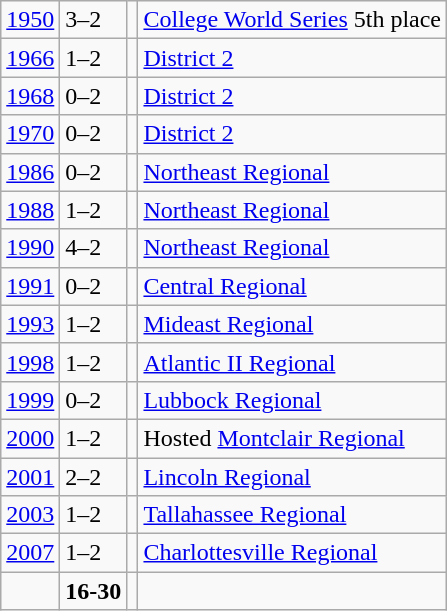<table class="wikitable">
<tr>
<td><a href='#'>1950</a></td>
<td>3–2</td>
<td></td>
<td><a href='#'>College World Series</a> 5th place</td>
</tr>
<tr>
<td><a href='#'>1966</a></td>
<td>1–2</td>
<td></td>
<td><a href='#'>District 2</a></td>
</tr>
<tr>
<td><a href='#'>1968</a></td>
<td>0–2</td>
<td></td>
<td><a href='#'>District 2</a></td>
</tr>
<tr>
<td><a href='#'>1970</a></td>
<td>0–2</td>
<td></td>
<td><a href='#'>District 2</a></td>
</tr>
<tr>
<td><a href='#'>1986</a></td>
<td>0–2</td>
<td></td>
<td><a href='#'>Northeast Regional</a></td>
</tr>
<tr>
<td><a href='#'>1988</a></td>
<td>1–2</td>
<td></td>
<td><a href='#'>Northeast Regional</a></td>
</tr>
<tr>
<td><a href='#'>1990</a></td>
<td>4–2</td>
<td></td>
<td><a href='#'>Northeast Regional</a></td>
</tr>
<tr>
<td><a href='#'>1991</a></td>
<td>0–2</td>
<td></td>
<td><a href='#'>Central Regional</a></td>
</tr>
<tr>
<td><a href='#'>1993</a></td>
<td>1–2</td>
<td></td>
<td><a href='#'>Mideast Regional</a></td>
</tr>
<tr>
<td><a href='#'>1998</a></td>
<td>1–2</td>
<td></td>
<td><a href='#'>Atlantic II Regional</a></td>
</tr>
<tr>
<td><a href='#'>1999</a></td>
<td>0–2</td>
<td></td>
<td><a href='#'>Lubbock Regional</a></td>
</tr>
<tr>
<td><a href='#'>2000</a></td>
<td>1–2</td>
<td></td>
<td>Hosted <a href='#'>Montclair Regional</a></td>
</tr>
<tr>
<td><a href='#'>2001</a></td>
<td>2–2</td>
<td></td>
<td><a href='#'>Lincoln Regional</a></td>
</tr>
<tr>
<td><a href='#'>2003</a></td>
<td>1–2</td>
<td></td>
<td><a href='#'>Tallahassee Regional</a></td>
</tr>
<tr>
<td><a href='#'>2007</a></td>
<td>1–2</td>
<td></td>
<td><a href='#'>Charlottesville Regional</a></td>
</tr>
<tr>
<td></td>
<td><strong>16-30</strong></td>
<td><strong></strong></td>
<td></td>
</tr>
</table>
